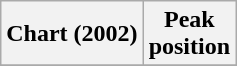<table class="wikitable sortable">
<tr>
<th scope="col">Chart (2002)</th>
<th scope="col">Peak<br>position</th>
</tr>
<tr>
</tr>
</table>
